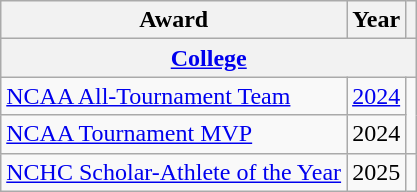<table class="wikitable">
<tr>
<th>Award</th>
<th>Year</th>
<th></th>
</tr>
<tr>
<th colspan="3"><a href='#'>College</a></th>
</tr>
<tr>
<td><a href='#'>NCAA All-Tournament Team</a></td>
<td><a href='#'>2024</a></td>
<td rowspan="2"></td>
</tr>
<tr>
<td><a href='#'>NCAA Tournament MVP</a></td>
<td>2024</td>
</tr>
<tr>
<td><a href='#'>NCHC Scholar-Athlete of the Year</a></td>
<td>2025</td>
</tr>
</table>
